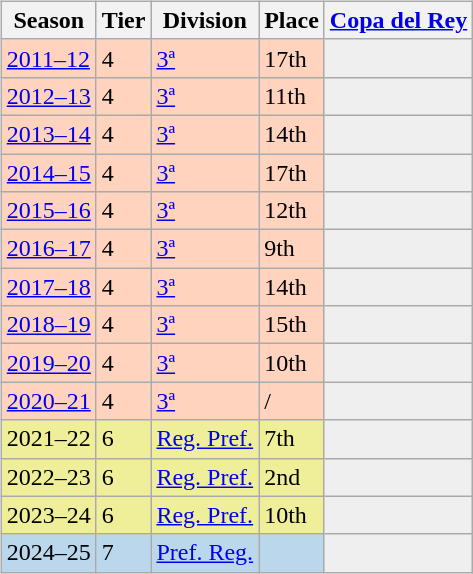<table>
<tr>
<td valign="top" width=0%><br><table class="wikitable">
<tr style="background:#f0f6fa;">
<th>Season</th>
<th>Tier</th>
<th>Division</th>
<th>Place</th>
<th><a href='#'>Copa del Rey</a></th>
</tr>
<tr>
<td style="background:#FFD3BD;"><a href='#'>2011–12</a></td>
<td style="background:#FFD3BD;">4</td>
<td style="background:#FFD3BD;"><a href='#'>3ª</a></td>
<td style="background:#FFD3BD;">17th</td>
<td style="background:#efefef;"></td>
</tr>
<tr>
<td style="background:#FFD3BD;"><a href='#'>2012–13</a></td>
<td style="background:#FFD3BD;">4</td>
<td style="background:#FFD3BD;"><a href='#'>3ª</a></td>
<td style="background:#FFD3BD;">11th</td>
<td style="background:#efefef;"></td>
</tr>
<tr>
<td style="background:#FFD3BD;"><a href='#'>2013–14</a></td>
<td style="background:#FFD3BD;">4</td>
<td style="background:#FFD3BD;"><a href='#'>3ª</a></td>
<td style="background:#FFD3BD;">14th</td>
<td style="background:#efefef;"></td>
</tr>
<tr>
<td style="background:#FFD3BD;"><a href='#'>2014–15</a></td>
<td style="background:#FFD3BD;">4</td>
<td style="background:#FFD3BD;"><a href='#'>3ª</a></td>
<td style="background:#FFD3BD;">17th</td>
<td style="background:#efefef;"></td>
</tr>
<tr>
<td style="background:#FFD3BD;"><a href='#'>2015–16</a></td>
<td style="background:#FFD3BD;">4</td>
<td style="background:#FFD3BD;"><a href='#'>3ª</a></td>
<td style="background:#FFD3BD;">12th</td>
<td style="background:#efefef;"></td>
</tr>
<tr>
<td style="background:#FFD3BD;"><a href='#'>2016–17</a></td>
<td style="background:#FFD3BD;">4</td>
<td style="background:#FFD3BD;"><a href='#'>3ª</a></td>
<td style="background:#FFD3BD;">9th</td>
<td style="background:#efefef;"></td>
</tr>
<tr>
<td style="background:#FFD3BD;"><a href='#'>2017–18</a></td>
<td style="background:#FFD3BD;">4</td>
<td style="background:#FFD3BD;"><a href='#'>3ª</a></td>
<td style="background:#FFD3BD;">14th</td>
<td style="background:#efefef;"></td>
</tr>
<tr>
<td style="background:#FFD3BD;"><a href='#'>2018–19</a></td>
<td style="background:#FFD3BD;">4</td>
<td style="background:#FFD3BD;"><a href='#'>3ª</a></td>
<td style="background:#FFD3BD;">15th</td>
<td style="background:#efefef;"></td>
</tr>
<tr>
<td style="background:#FFD3BD;"><a href='#'>2019–20</a></td>
<td style="background:#FFD3BD;">4</td>
<td style="background:#FFD3BD;"><a href='#'>3ª</a></td>
<td style="background:#FFD3BD;">10th</td>
<td style="background:#efefef;"></td>
</tr>
<tr>
<td style="background:#FFD3BD;"><a href='#'>2020–21</a></td>
<td style="background:#FFD3BD;">4</td>
<td style="background:#FFD3BD;"><a href='#'>3ª</a></td>
<td style="background:#FFD3BD;"> / </td>
<td style="background:#efefef;"></td>
</tr>
<tr>
<td style="background:#EFEF99;">2021–22</td>
<td style="background:#EFEF99;">6</td>
<td style="background:#EFEF99;"><a href='#'>Reg. Pref.</a></td>
<td style="background:#EFEF99;">7th</td>
<th style="background:#efefef;"></th>
</tr>
<tr>
<td style="background:#EFEF99;">2022–23</td>
<td style="background:#EFEF99;">6</td>
<td style="background:#EFEF99;"><a href='#'>Reg. Pref.</a></td>
<td style="background:#EFEF99;">2nd</td>
<th style="background:#efefef;"></th>
</tr>
<tr>
<td style="background:#EFEF99;">2023–24</td>
<td style="background:#EFEF99;">6</td>
<td style="background:#EFEF99;"><a href='#'>Reg. Pref.</a></td>
<td style="background:#EFEF99;">10th</td>
<th style="background:#efefef;"></th>
</tr>
<tr>
<td style="background:#BBD7EC;">2024–25</td>
<td style="background:#BBD7EC;">7</td>
<td style="background:#BBD7EC;"><a href='#'>Pref. Reg.</a></td>
<td style="background:#BBD7EC;"></td>
<th style="background:#efefef;"></th>
</tr>
</table>
</td>
</tr>
</table>
